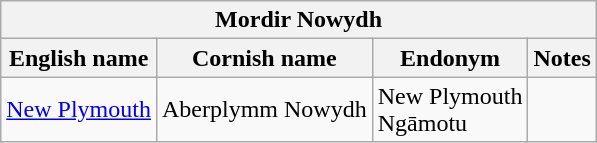<table class="wikitable sortable">
<tr>
<th colspan="24"> Mordir Nowydh</th>
</tr>
<tr>
<th>English name</th>
<th>Cornish name</th>
<th>Endonym</th>
<th>Notes</th>
</tr>
<tr>
<td><a href='#'>New Plymouth</a></td>
<td>Aberplymm Nowydh</td>
<td>New Plymouth<br>Ngāmotu</td>
<td></td>
</tr>
</table>
